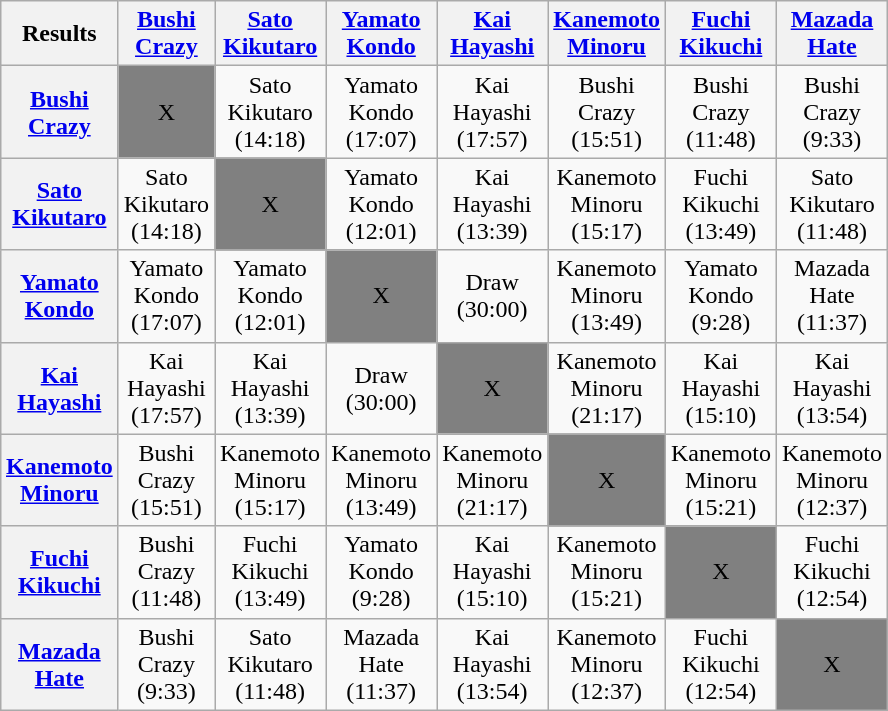<table class="wikitable" style="text-align:center; margin: 1em auto 1em auto">
<tr>
<th>Results</th>
<th><a href='#'>Bushi</a><br><a href='#'>Crazy</a></th>
<th><a href='#'>Sato</a><br><a href='#'>Kikutaro</a></th>
<th><a href='#'>Yamato</a><br><a href='#'>Kondo</a></th>
<th><a href='#'>Kai</a><br><a href='#'>Hayashi</a></th>
<th><a href='#'>Kanemoto</a><br><a href='#'>Minoru</a></th>
<th><a href='#'>Fuchi</a><br><a href='#'>Kikuchi</a></th>
<th><a href='#'>Mazada</a><br><a href='#'>Hate</a></th>
</tr>
<tr>
<th><a href='#'>Bushi</a><br><a href='#'>Crazy</a></th>
<td bgcolor=grey>X</td>
<td>Sato<br>Kikutaro<br>(14:18)</td>
<td>Yamato<br>Kondo<br>(17:07)</td>
<td>Kai<br>Hayashi<br>(17:57)</td>
<td>Bushi<br>Crazy<br>(15:51)</td>
<td>Bushi<br>Crazy<br>(11:48)</td>
<td>Bushi<br>Crazy<br>(9:33)</td>
</tr>
<tr>
<th><a href='#'>Sato</a><br><a href='#'>Kikutaro</a></th>
<td>Sato<br>Kikutaro<br>(14:18)</td>
<td bgcolor=grey>X</td>
<td>Yamato<br>Kondo<br>(12:01)</td>
<td>Kai<br>Hayashi<br>(13:39)</td>
<td>Kanemoto<br>Minoru<br>(15:17)</td>
<td>Fuchi<br>Kikuchi<br>(13:49)</td>
<td>Sato<br>Kikutaro<br>(11:48)</td>
</tr>
<tr>
<th><a href='#'>Yamato</a><br><a href='#'>Kondo</a></th>
<td>Yamato<br>Kondo<br>(17:07)</td>
<td>Yamato<br>Kondo<br>(12:01)</td>
<td bgcolor=grey>X</td>
<td>Draw<br>(30:00)</td>
<td>Kanemoto<br>Minoru<br>(13:49)</td>
<td>Yamato<br>Kondo<br>(9:28)</td>
<td>Mazada<br>Hate<br>(11:37)</td>
</tr>
<tr>
<th><a href='#'>Kai</a><br><a href='#'>Hayashi</a></th>
<td>Kai<br>Hayashi<br>(17:57)</td>
<td>Kai<br>Hayashi<br>(13:39)</td>
<td>Draw<br>(30:00)</td>
<td bgcolor=grey>X</td>
<td>Kanemoto<br>Minoru<br>(21:17)</td>
<td>Kai<br>Hayashi<br>(15:10)</td>
<td>Kai<br>Hayashi<br>(13:54)</td>
</tr>
<tr>
<th><a href='#'>Kanemoto</a><br><a href='#'>Minoru</a></th>
<td>Bushi<br>Crazy<br>(15:51)</td>
<td>Kanemoto<br>Minoru<br>(15:17)</td>
<td>Kanemoto<br>Minoru<br>(13:49)</td>
<td>Kanemoto<br>Minoru<br>(21:17)</td>
<td bgcolor=grey>X</td>
<td>Kanemoto<br>Minoru<br>(15:21)</td>
<td>Kanemoto<br>Minoru<br>(12:37)</td>
</tr>
<tr>
<th><a href='#'>Fuchi</a><br><a href='#'>Kikuchi</a></th>
<td>Bushi<br>Crazy<br>(11:48)</td>
<td>Fuchi<br>Kikuchi<br>(13:49)</td>
<td>Yamato<br>Kondo<br>(9:28)</td>
<td>Kai<br>Hayashi<br>(15:10)</td>
<td>Kanemoto<br>Minoru<br>(15:21)</td>
<td bgcolor=grey>X</td>
<td>Fuchi<br>Kikuchi<br>(12:54)</td>
</tr>
<tr>
<th><a href='#'>Mazada</a><br><a href='#'>Hate</a></th>
<td>Bushi<br>Crazy<br>(9:33)</td>
<td>Sato<br>Kikutaro<br>(11:48)</td>
<td>Mazada<br>Hate<br>(11:37)</td>
<td>Kai<br>Hayashi<br>(13:54)</td>
<td>Kanemoto<br>Minoru<br>(12:37)</td>
<td>Fuchi<br>Kikuchi<br>(12:54)</td>
<td bgcolor=grey>X</td>
</tr>
</table>
